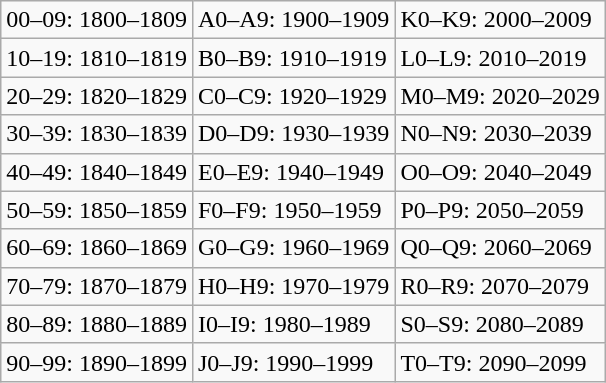<table class="wikitable">
<tr>
<td>00–09: 1800–1809</td>
<td>A0–A9: 1900–1909</td>
<td>K0–K9: 2000–2009</td>
</tr>
<tr>
<td>10–19: 1810–1819</td>
<td>B0–B9: 1910–1919</td>
<td>L0–L9: 2010–2019</td>
</tr>
<tr>
<td>20–29: 1820–1829</td>
<td>C0–C9: 1920–1929</td>
<td>M0–M9: 2020–2029</td>
</tr>
<tr>
<td>30–39: 1830–1839</td>
<td>D0–D9: 1930–1939</td>
<td>N0–N9: 2030–2039</td>
</tr>
<tr>
<td>40–49: 1840–1849</td>
<td>E0–E9: 1940–1949</td>
<td>O0–O9: 2040–2049</td>
</tr>
<tr>
<td>50–59: 1850–1859</td>
<td>F0–F9: 1950–1959</td>
<td>P0–P9: 2050–2059</td>
</tr>
<tr>
<td>60–69: 1860–1869</td>
<td>G0–G9: 1960–1969</td>
<td>Q0–Q9: 2060–2069</td>
</tr>
<tr>
<td>70–79: 1870–1879</td>
<td>H0–H9: 1970–1979</td>
<td>R0–R9: 2070–2079</td>
</tr>
<tr>
<td>80–89: 1880–1889</td>
<td>I0–I9: 1980–1989</td>
<td>S0–S9: 2080–2089</td>
</tr>
<tr>
<td>90–99: 1890–1899</td>
<td>J0–J9: 1990–1999</td>
<td>T0–T9: 2090–2099</td>
</tr>
</table>
